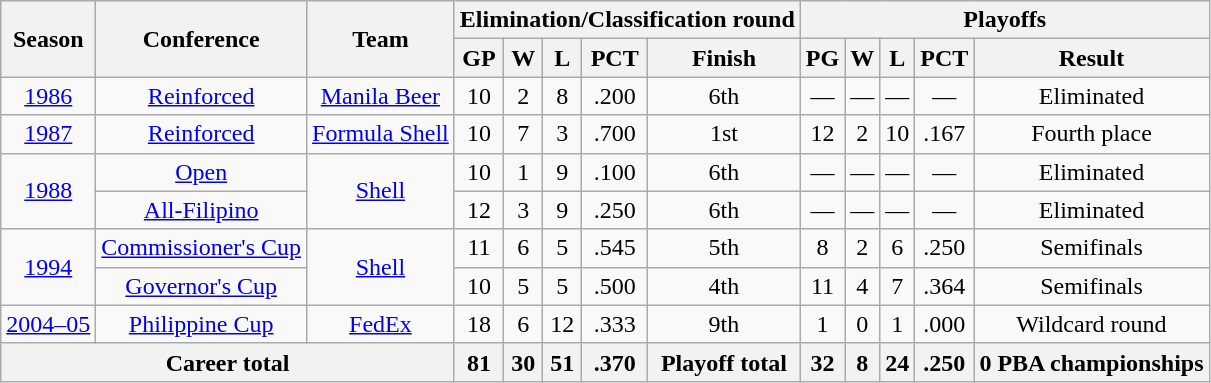<table class="wikitable" style="text-align:center">
<tr>
<th rowspan="2">Season</th>
<th rowspan="2">Conference</th>
<th rowspan="2">Team</th>
<th colspan="5">Elimination/Classification round</th>
<th colspan="5">Playoffs</th>
</tr>
<tr>
<th>GP</th>
<th>W</th>
<th>L</th>
<th>PCT</th>
<th>Finish</th>
<th>PG</th>
<th>W</th>
<th>L</th>
<th>PCT</th>
<th>Result</th>
</tr>
<tr>
<td><a href='#'>1986</a></td>
<td><a href='#'>Reinforced</a></td>
<td><a href='#'>Manila Beer</a></td>
<td>10</td>
<td>2</td>
<td>8</td>
<td>.200</td>
<td>6th</td>
<td>—</td>
<td>—</td>
<td>—</td>
<td>—</td>
<td>Eliminated</td>
</tr>
<tr>
<td><a href='#'>1987</a></td>
<td><a href='#'>Reinforced</a></td>
<td><a href='#'>Formula Shell</a></td>
<td>10</td>
<td>7</td>
<td>3</td>
<td>.700</td>
<td>1st</td>
<td>12</td>
<td>2</td>
<td>10</td>
<td>.167</td>
<td>Fourth place</td>
</tr>
<tr>
<td rowspan="2"><a href='#'>1988</a></td>
<td><a href='#'>Open</a></td>
<td rowspan="2"><a href='#'>Shell</a></td>
<td>10</td>
<td>1</td>
<td>9</td>
<td>.100</td>
<td>6th</td>
<td>—</td>
<td>—</td>
<td>—</td>
<td>—</td>
<td>Eliminated</td>
</tr>
<tr>
<td><a href='#'>All-Filipino</a></td>
<td>12</td>
<td>3</td>
<td>9</td>
<td>.250</td>
<td>6th</td>
<td>—</td>
<td>—</td>
<td>—</td>
<td>—</td>
<td>Eliminated</td>
</tr>
<tr>
<td rowspan="2"><a href='#'>1994</a></td>
<td><a href='#'>Commissioner's Cup</a></td>
<td rowspan="2"><a href='#'>Shell</a></td>
<td>11</td>
<td>6</td>
<td>5</td>
<td>.545</td>
<td>5th</td>
<td>8</td>
<td>2</td>
<td>6</td>
<td>.250</td>
<td>Semifinals</td>
</tr>
<tr>
<td><a href='#'>Governor's Cup</a></td>
<td>10</td>
<td>5</td>
<td>5</td>
<td>.500</td>
<td>4th</td>
<td>11</td>
<td>4</td>
<td>7</td>
<td>.364</td>
<td>Semifinals</td>
</tr>
<tr>
<td><a href='#'>2004–05</a></td>
<td><a href='#'>Philippine Cup</a></td>
<td><a href='#'>FedEx</a></td>
<td>18</td>
<td>6</td>
<td>12</td>
<td>.333</td>
<td>9th</td>
<td>1</td>
<td>0</td>
<td>1</td>
<td>.000</td>
<td>Wildcard round</td>
</tr>
<tr>
<th colspan="3"><strong>Career total</strong></th>
<th>81</th>
<th>30</th>
<th>51</th>
<th>.370</th>
<th>Playoff total</th>
<th><strong>32</strong></th>
<th><strong>8</strong></th>
<th><strong>24</strong></th>
<th><strong>.250</strong></th>
<th><strong>0 PBA championships</strong></th>
</tr>
</table>
